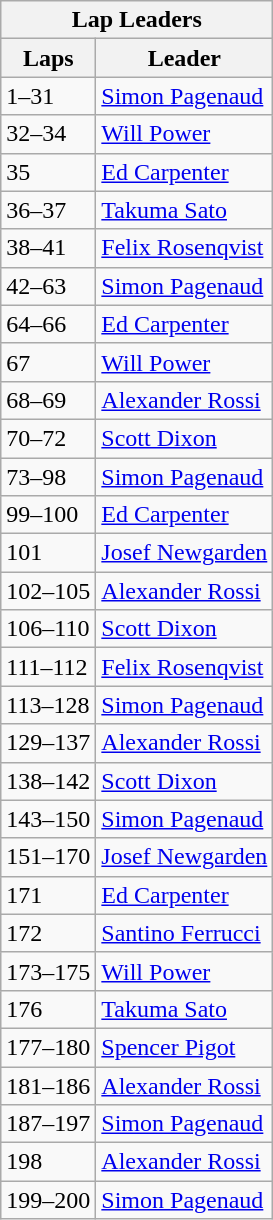<table class="wikitable">
<tr>
<th colspan=2>Lap Leaders</th>
</tr>
<tr>
<th>Laps</th>
<th>Leader</th>
</tr>
<tr>
<td>1–31</td>
<td><a href='#'>Simon Pagenaud</a></td>
</tr>
<tr>
<td>32–34</td>
<td><a href='#'>Will Power</a></td>
</tr>
<tr>
<td>35</td>
<td><a href='#'>Ed Carpenter</a></td>
</tr>
<tr>
<td>36–37</td>
<td><a href='#'>Takuma Sato</a></td>
</tr>
<tr>
<td>38–41</td>
<td><a href='#'>Felix Rosenqvist</a></td>
</tr>
<tr>
<td>42–63</td>
<td><a href='#'>Simon Pagenaud</a></td>
</tr>
<tr>
<td>64–66</td>
<td><a href='#'>Ed Carpenter</a></td>
</tr>
<tr>
<td>67</td>
<td><a href='#'>Will Power</a></td>
</tr>
<tr>
<td>68–69</td>
<td><a href='#'>Alexander Rossi</a></td>
</tr>
<tr>
<td>70–72</td>
<td><a href='#'>Scott Dixon</a></td>
</tr>
<tr>
<td>73–98</td>
<td><a href='#'>Simon Pagenaud</a></td>
</tr>
<tr>
<td>99–100</td>
<td><a href='#'>Ed Carpenter</a></td>
</tr>
<tr>
<td>101</td>
<td><a href='#'>Josef Newgarden</a></td>
</tr>
<tr>
<td>102–105</td>
<td><a href='#'>Alexander Rossi</a></td>
</tr>
<tr>
<td>106–110</td>
<td><a href='#'>Scott Dixon</a></td>
</tr>
<tr>
<td>111–112</td>
<td><a href='#'>Felix Rosenqvist</a></td>
</tr>
<tr>
<td>113–128</td>
<td><a href='#'>Simon Pagenaud</a></td>
</tr>
<tr>
<td>129–137</td>
<td><a href='#'>Alexander Rossi</a></td>
</tr>
<tr>
<td>138–142</td>
<td><a href='#'>Scott Dixon</a></td>
</tr>
<tr>
<td>143–150</td>
<td><a href='#'>Simon Pagenaud</a></td>
</tr>
<tr>
<td>151–170</td>
<td><a href='#'>Josef Newgarden</a></td>
</tr>
<tr>
<td>171</td>
<td><a href='#'>Ed Carpenter</a></td>
</tr>
<tr>
<td>172</td>
<td><a href='#'>Santino Ferrucci</a></td>
</tr>
<tr>
<td>173–175</td>
<td><a href='#'>Will Power</a></td>
</tr>
<tr>
<td>176</td>
<td><a href='#'>Takuma Sato</a></td>
</tr>
<tr>
<td>177–180</td>
<td><a href='#'>Spencer Pigot</a></td>
</tr>
<tr>
<td>181–186</td>
<td><a href='#'>Alexander Rossi</a></td>
</tr>
<tr>
<td>187–197</td>
<td><a href='#'>Simon Pagenaud</a></td>
</tr>
<tr>
<td>198</td>
<td><a href='#'>Alexander Rossi</a></td>
</tr>
<tr>
<td>199–200</td>
<td><a href='#'>Simon Pagenaud</a></td>
</tr>
</table>
